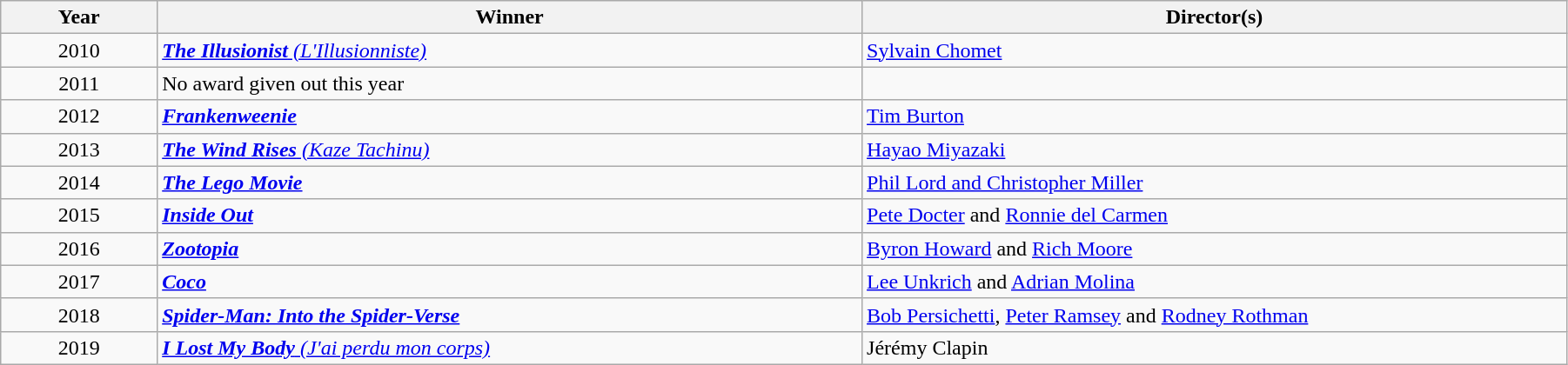<table class="wikitable" width="95%" cellpadding="5">
<tr>
<th width="10%">Year</th>
<th width="45%">Winner</th>
<th width="45%">Director(s)</th>
</tr>
<tr>
<td align="center">2010</td>
<td><em><a href='#'><strong>The Illusionist</strong> (L'Illusionniste)</a></em></td>
<td><a href='#'>Sylvain Chomet</a></td>
</tr>
<tr>
<td align="center">2011</td>
<td>No award given out this year</td>
</tr>
<tr>
<td align="center">2012</td>
<td><strong><em><a href='#'>Frankenweenie</a></em></strong></td>
<td><a href='#'>Tim Burton</a></td>
</tr>
<tr>
<td align="center">2013</td>
<td><em><a href='#'><strong>The Wind Rises</strong> (Kaze Tachinu)</a></em></td>
<td><a href='#'>Hayao Miyazaki</a></td>
</tr>
<tr>
<td align="center">2014</td>
<td><strong><em><a href='#'>The Lego Movie</a></em></strong></td>
<td><a href='#'>Phil Lord and Christopher Miller</a></td>
</tr>
<tr>
<td align="center">2015</td>
<td><strong><em><a href='#'>Inside Out</a></em></strong></td>
<td><a href='#'>Pete Docter</a> and <a href='#'>Ronnie del Carmen</a></td>
</tr>
<tr>
<td align="center">2016</td>
<td><strong><em><a href='#'>Zootopia</a></em></strong></td>
<td><a href='#'>Byron Howard</a> and <a href='#'>Rich Moore</a></td>
</tr>
<tr>
<td align="center">2017</td>
<td><strong><em><a href='#'>Coco</a></em></strong></td>
<td><a href='#'>Lee Unkrich</a> and <a href='#'>Adrian Molina</a></td>
</tr>
<tr>
<td align="center">2018</td>
<td><strong><em><a href='#'>Spider-Man: Into the Spider-Verse</a></em></strong></td>
<td><a href='#'>Bob Persichetti</a>, <a href='#'>Peter Ramsey</a> and <a href='#'>Rodney Rothman</a></td>
</tr>
<tr>
<td align="center">2019</td>
<td><em><a href='#'><strong>I Lost My Body</strong> (J'ai perdu mon corps)</a></em></td>
<td>Jérémy Clapin</td>
</tr>
</table>
